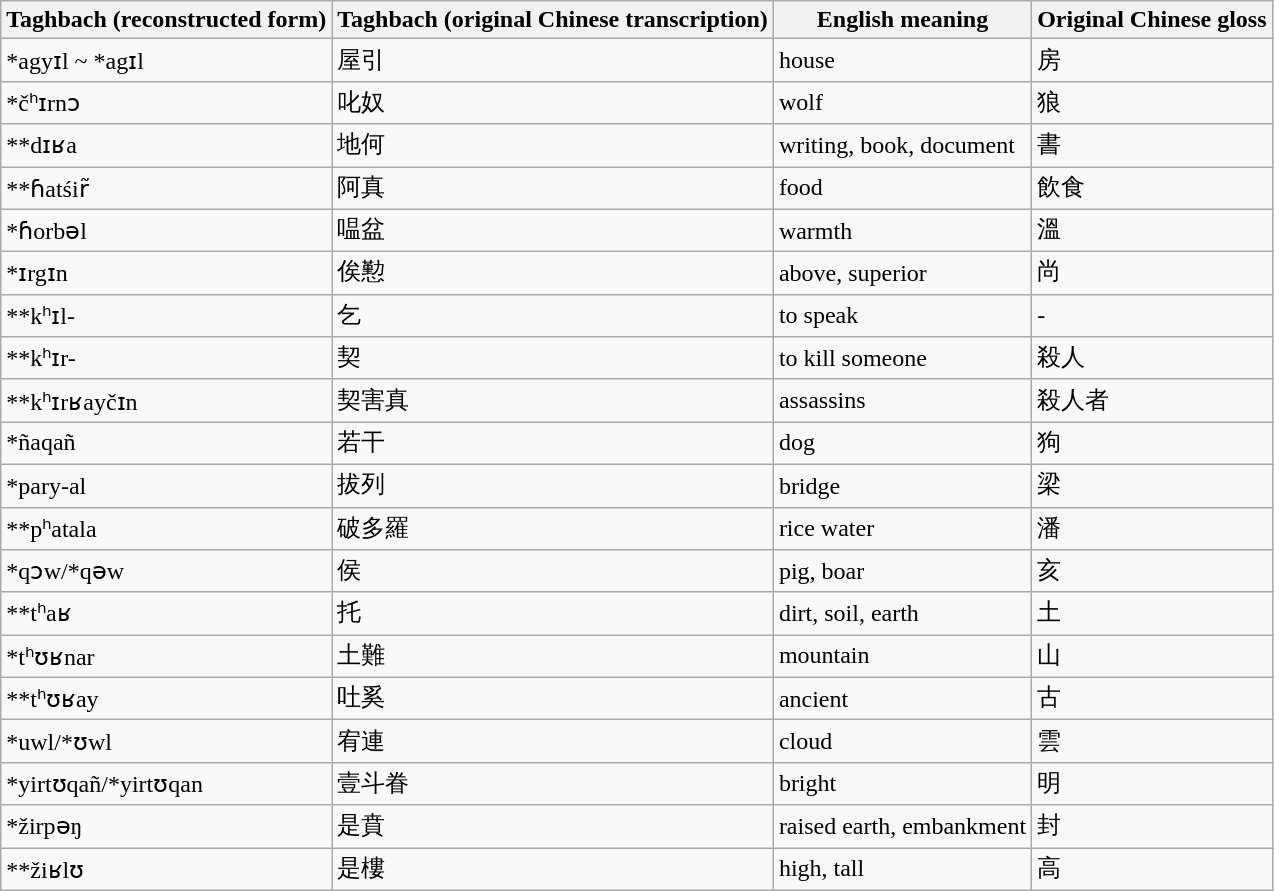<table class="wikitable sortable">
<tr>
<th>Taghbach (reconstructed form)</th>
<th>Taghbach (original Chinese transcription)</th>
<th>English meaning</th>
<th>Original Chinese gloss</th>
</tr>
<tr>
<td>*agyɪl ~ *agɪl</td>
<td>屋引</td>
<td>house</td>
<td>房</td>
</tr>
<tr>
<td>*čʰɪrnɔ</td>
<td>叱奴</td>
<td>wolf</td>
<td>狼</td>
</tr>
<tr>
<td>**dɪʁa</td>
<td>地何</td>
<td>writing, book, document</td>
<td>書</td>
</tr>
<tr>
<td>**ɦatśir̃</td>
<td>阿真</td>
<td>food</td>
<td>飲食</td>
</tr>
<tr>
<td>*ɦorbǝl</td>
<td>嗢盆</td>
<td>warmth</td>
<td>溫</td>
</tr>
<tr>
<td>*ɪrgɪn</td>
<td>俟懃</td>
<td>above, superior</td>
<td>尚</td>
</tr>
<tr>
<td>**kʰɪl-</td>
<td>乞</td>
<td>to speak</td>
<td>-</td>
</tr>
<tr>
<td>**kʰɪr-</td>
<td>契</td>
<td>to kill someone</td>
<td>殺人</td>
</tr>
<tr>
<td>**kʰɪrʁayčɪn</td>
<td>契害真</td>
<td>assassins</td>
<td>殺人者</td>
</tr>
<tr>
<td>*ñaqañ</td>
<td>若干</td>
<td>dog</td>
<td>狗</td>
</tr>
<tr>
<td>*pary-al</td>
<td>拔列</td>
<td>bridge</td>
<td>梁</td>
</tr>
<tr>
<td>**pʰatala</td>
<td>破多羅</td>
<td>rice water</td>
<td>潘</td>
</tr>
<tr>
<td>*qɔw/*qəw</td>
<td>侯</td>
<td>pig, boar</td>
<td>亥</td>
</tr>
<tr>
<td>**tʰaʁ</td>
<td>托</td>
<td>dirt, soil, earth</td>
<td>土</td>
</tr>
<tr>
<td>*tʰʊʁnar</td>
<td>土難</td>
<td>mountain</td>
<td>山</td>
</tr>
<tr>
<td>**tʰʊʁay</td>
<td>吐奚</td>
<td>ancient</td>
<td>古</td>
</tr>
<tr>
<td>*uwl/*ʊwl</td>
<td>宥連</td>
<td>cloud</td>
<td>雲</td>
</tr>
<tr>
<td>*yirtʊqañ/*yirtʊqan</td>
<td>壹斗眷</td>
<td>bright</td>
<td>明</td>
</tr>
<tr>
<td>*žirpəŋ</td>
<td>是賁</td>
<td>raised earth, embankment</td>
<td>封</td>
</tr>
<tr>
<td>**žiʁlʊ</td>
<td>是樓</td>
<td>high, tall</td>
<td>高</td>
</tr>
</table>
